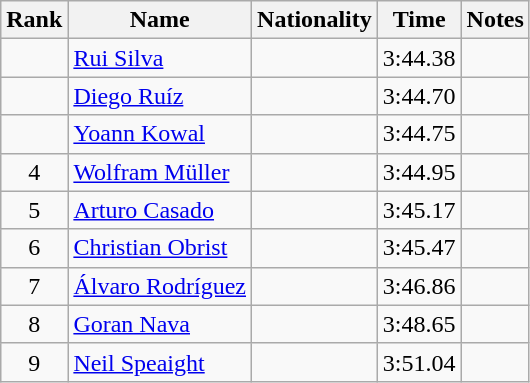<table class="wikitable sortable" style="text-align:center">
<tr>
<th>Rank</th>
<th>Name</th>
<th>Nationality</th>
<th>Time</th>
<th>Notes</th>
</tr>
<tr>
<td></td>
<td align="left"><a href='#'>Rui Silva</a></td>
<td align=left></td>
<td>3:44.38</td>
<td></td>
</tr>
<tr>
<td></td>
<td align="left"><a href='#'>Diego Ruíz</a></td>
<td align=left></td>
<td>3:44.70</td>
<td></td>
</tr>
<tr>
<td></td>
<td align="left"><a href='#'>Yoann Kowal</a></td>
<td align=left></td>
<td>3:44.75</td>
<td></td>
</tr>
<tr>
<td>4</td>
<td align="left"><a href='#'>Wolfram Müller</a></td>
<td align=left></td>
<td>3:44.95</td>
<td></td>
</tr>
<tr>
<td>5</td>
<td align="left"><a href='#'>Arturo Casado</a></td>
<td align=left></td>
<td>3:45.17</td>
<td></td>
</tr>
<tr>
<td>6</td>
<td align="left"><a href='#'>Christian Obrist</a></td>
<td align=left></td>
<td>3:45.47</td>
<td></td>
</tr>
<tr>
<td>7</td>
<td align="left"><a href='#'>Álvaro Rodríguez</a></td>
<td align=left></td>
<td>3:46.86</td>
<td></td>
</tr>
<tr>
<td>8</td>
<td align="left"><a href='#'>Goran Nava</a></td>
<td align=left></td>
<td>3:48.65</td>
<td></td>
</tr>
<tr>
<td>9</td>
<td align="left"><a href='#'>Neil Speaight</a></td>
<td align=left></td>
<td>3:51.04</td>
<td></td>
</tr>
</table>
